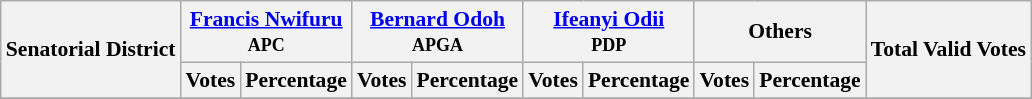<table class="wikitable sortable" style=" font-size: 90%">
<tr>
<th rowspan="2">Senatorial District</th>
<th colspan="2"><a href='#'>Francis Nwifuru</a><br><small>APC</small></th>
<th colspan="2"><a href='#'>Bernard Odoh</a><br><small>APGA</small></th>
<th colspan="2"><a href='#'>Ifeanyi Odii</a><br><small>PDP</small></th>
<th colspan="2">Others</th>
<th rowspan="2">Total Valid Votes</th>
</tr>
<tr>
<th>Votes</th>
<th>Percentage</th>
<th>Votes</th>
<th>Percentage</th>
<th>Votes</th>
<th>Percentage</th>
<th>Votes</th>
<th>Percentage</th>
</tr>
<tr>
</tr>
<tr>
</tr>
<tr>
</tr>
<tr>
</tr>
<tr>
</tr>
<tr>
</tr>
</table>
